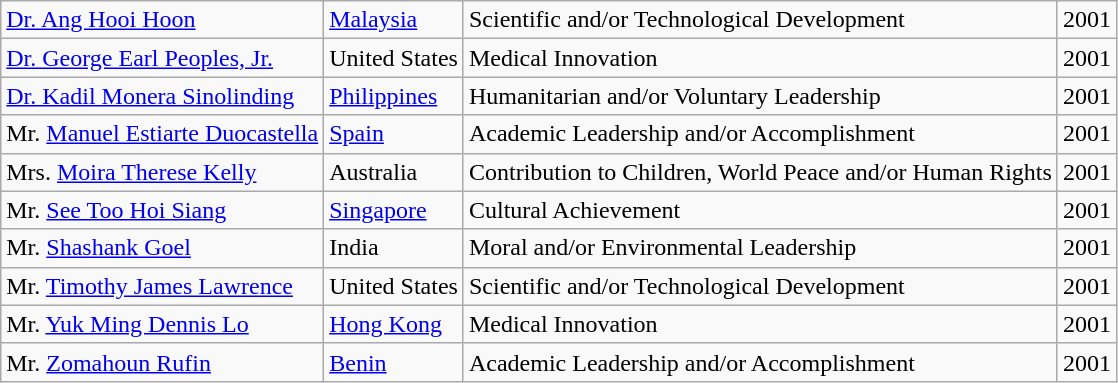<table class="wikitable">
<tr>
<td><a href='#'>Dr. Ang Hooi Hoon</a></td>
<td><a href='#'>Malaysia</a></td>
<td>Scientific and/or Technological Development</td>
<td style="text-align:right;">2001</td>
</tr>
<tr>
<td><a href='#'>Dr. George Earl Peoples, Jr.</a></td>
<td>United States</td>
<td>Medical Innovation</td>
<td style="text-align:right;">2001</td>
</tr>
<tr>
<td><a href='#'>Dr. Kadil Monera Sinolinding</a></td>
<td><a href='#'>Philippines</a></td>
<td>Humanitarian and/or Voluntary Leadership</td>
<td style="text-align:right;">2001</td>
</tr>
<tr>
<td>Mr. <a href='#'>Manuel Estiarte Duocastella</a></td>
<td><a href='#'>Spain</a></td>
<td>Academic Leadership and/or Accomplishment</td>
<td style="text-align:right;">2001</td>
</tr>
<tr>
<td>Mrs. <a href='#'>Moira Therese Kelly</a></td>
<td>Australia</td>
<td>Contribution to Children, World Peace and/or Human Rights</td>
<td style="text-align:right;">2001</td>
</tr>
<tr>
<td>Mr. <a href='#'>See Too Hoi Siang</a></td>
<td><a href='#'>Singapore</a></td>
<td>Cultural Achievement</td>
<td style="text-align:right;">2001</td>
</tr>
<tr>
<td>Mr. <a href='#'>Shashank Goel</a></td>
<td>India</td>
<td>Moral and/or Environmental Leadership</td>
<td style="text-align:right;">2001</td>
</tr>
<tr>
<td>Mr. <a href='#'>Timothy James Lawrence</a></td>
<td>United States</td>
<td>Scientific and/or Technological Development</td>
<td style="text-align:right;">2001</td>
</tr>
<tr>
<td>Mr. <a href='#'>Yuk Ming Dennis Lo</a></td>
<td><a href='#'>Hong Kong</a></td>
<td>Medical Innovation</td>
<td style="text-align:right;">2001</td>
</tr>
<tr>
<td>Mr. <a href='#'>Zomahoun Rufin</a></td>
<td><a href='#'>Benin</a></td>
<td>Academic Leadership and/or Accomplishment</td>
<td style="text-align:right;">2001</td>
</tr>
</table>
